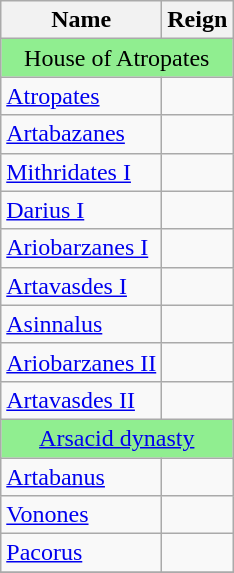<table class=wikitable>
<tr>
<th>Name</th>
<th>Reign</th>
</tr>
<tr>
<td colspan="10" align=center style="background-color:Lightgreen">House of Atropates</td>
</tr>
<tr>
<td><a href='#'>Atropates</a></td>
<td></td>
</tr>
<tr>
<td><a href='#'>Artabazanes</a></td>
<td></td>
</tr>
<tr>
<td><a href='#'>Mithridates I</a></td>
<td></td>
</tr>
<tr>
<td><a href='#'>Darius I</a></td>
<td></td>
</tr>
<tr>
<td><a href='#'>Ariobarzanes I</a></td>
<td></td>
</tr>
<tr>
<td><a href='#'>Artavasdes I</a></td>
<td></td>
</tr>
<tr>
<td><a href='#'>Asinnalus</a></td>
<td></td>
</tr>
<tr>
<td><a href='#'>Ariobarzanes II</a></td>
<td></td>
</tr>
<tr>
<td><a href='#'>Artavasdes II</a></td>
<td></td>
</tr>
<tr>
<td colspan="10" align=center style="background-color:Lightgreen"><a href='#'>Arsacid dynasty</a></td>
</tr>
<tr>
<td><a href='#'>Artabanus</a></td>
<td></td>
</tr>
<tr>
<td><a href='#'>Vonones</a></td>
<td></td>
</tr>
<tr>
<td><a href='#'>Pacorus</a></td>
<td></td>
</tr>
<tr>
</tr>
</table>
